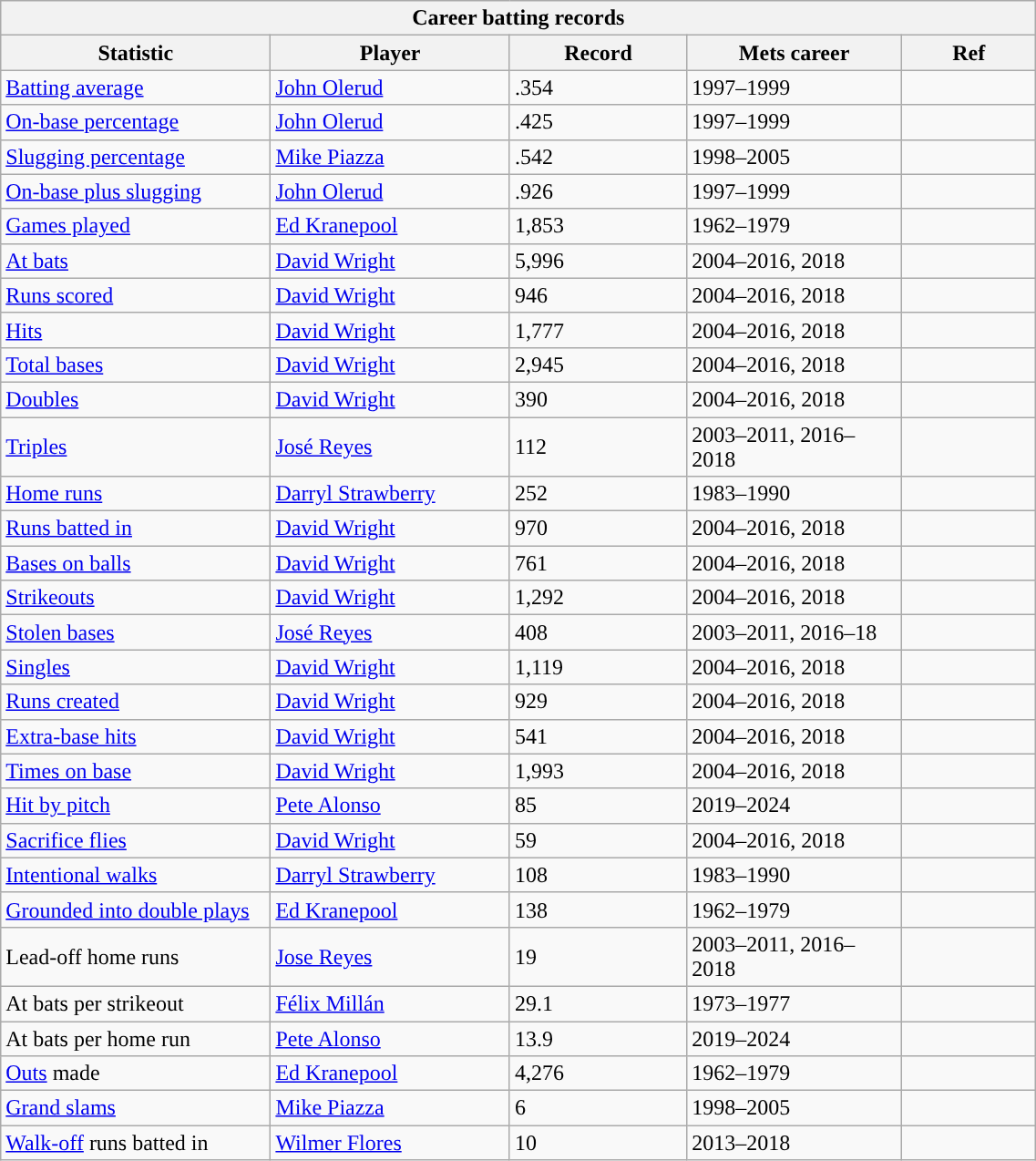<table class="sortable wikitable" style="text-align:left" width="60%">
<tr>
<th colspan=5>Career batting records</th>
</tr>
<tr>
<th scope="col" width=10%>Statistic</th>
<th scope="col" width=8%>Player</th>
<th scope="col" width=6% class="unsortable">Record</th>
<th scope="col" width=8%>Mets career</th>
<th scope="col" width=5% class="unsortable">Ref</th>
</tr>
<tr>
<td><a href='#'>Batting average</a></td>
<td><a href='#'>John Olerud</a></td>
<td>.354</td>
<td>1997–1999</td>
<td></td>
</tr>
<tr>
<td><a href='#'>On-base percentage</a></td>
<td><a href='#'>John Olerud</a></td>
<td>.425</td>
<td>1997–1999</td>
<td></td>
</tr>
<tr>
<td><a href='#'>Slugging percentage</a></td>
<td><a href='#'>Mike Piazza</a></td>
<td>.542</td>
<td>1998–2005</td>
<td></td>
</tr>
<tr>
<td><a href='#'>On-base plus slugging</a></td>
<td><a href='#'>John Olerud</a></td>
<td>.926</td>
<td>1997–1999</td>
<td></td>
</tr>
<tr>
<td><a href='#'>Games played</a></td>
<td><a href='#'>Ed Kranepool</a></td>
<td>1,853</td>
<td>1962–1979</td>
<td></td>
</tr>
<tr>
<td><a href='#'>At bats</a></td>
<td><a href='#'>David Wright</a></td>
<td>5,996</td>
<td>2004–2016, 2018</td>
<td></td>
</tr>
<tr>
<td><a href='#'>Runs scored</a></td>
<td><a href='#'>David Wright</a></td>
<td>946</td>
<td>2004–2016, 2018</td>
<td></td>
</tr>
<tr>
<td><a href='#'>Hits</a></td>
<td><a href='#'>David Wright</a></td>
<td>1,777</td>
<td>2004–2016, 2018</td>
<td></td>
</tr>
<tr>
<td><a href='#'>Total bases</a></td>
<td><a href='#'>David Wright</a></td>
<td>2,945</td>
<td>2004–2016, 2018</td>
<td></td>
</tr>
<tr>
<td><a href='#'>Doubles</a></td>
<td><a href='#'>David Wright</a></td>
<td>390</td>
<td>2004–2016, 2018</td>
<td></td>
</tr>
<tr>
<td><a href='#'>Triples</a></td>
<td><a href='#'>José Reyes</a></td>
<td>112</td>
<td>2003–2011, 2016–2018</td>
<td></td>
</tr>
<tr>
<td><a href='#'>Home runs</a></td>
<td><a href='#'>Darryl Strawberry</a></td>
<td>252</td>
<td>1983–1990</td>
<td></td>
</tr>
<tr>
<td><a href='#'>Runs batted in</a></td>
<td><a href='#'>David Wright</a></td>
<td>970</td>
<td>2004–2016, 2018</td>
<td></td>
</tr>
<tr>
<td><a href='#'>Bases on balls</a></td>
<td><a href='#'>David Wright</a></td>
<td>761</td>
<td>2004–2016, 2018</td>
<td></td>
</tr>
<tr>
<td><a href='#'>Strikeouts</a></td>
<td><a href='#'>David Wright</a></td>
<td>1,292</td>
<td>2004–2016, 2018</td>
<td></td>
</tr>
<tr>
<td><a href='#'>Stolen bases</a></td>
<td><a href='#'>José Reyes</a></td>
<td>408</td>
<td>2003–2011, 2016–18</td>
<td></td>
</tr>
<tr>
<td><a href='#'>Singles</a></td>
<td><a href='#'>David Wright</a></td>
<td>1,119</td>
<td>2004–2016, 2018</td>
<td></td>
</tr>
<tr>
<td><a href='#'>Runs created</a></td>
<td><a href='#'>David Wright</a></td>
<td>929</td>
<td>2004–2016, 2018</td>
<td></td>
</tr>
<tr>
<td><a href='#'>Extra-base hits</a></td>
<td><a href='#'>David Wright</a></td>
<td>541</td>
<td>2004–2016, 2018</td>
<td></td>
</tr>
<tr>
<td><a href='#'>Times on base</a></td>
<td><a href='#'>David Wright</a></td>
<td>1,993</td>
<td>2004–2016, 2018</td>
<td></td>
</tr>
<tr>
<td><a href='#'>Hit by pitch</a></td>
<td><a href='#'>Pete Alonso</a></td>
<td>85</td>
<td>2019–2024</td>
<td></td>
</tr>
<tr>
<td><a href='#'>Sacrifice flies</a></td>
<td><a href='#'>David Wright</a></td>
<td>59</td>
<td>2004–2016, 2018</td>
<td></td>
</tr>
<tr>
<td><a href='#'>Intentional walks</a></td>
<td><a href='#'>Darryl Strawberry</a></td>
<td>108</td>
<td>1983–1990</td>
<td></td>
</tr>
<tr>
<td><a href='#'>Grounded into double plays</a></td>
<td><a href='#'>Ed Kranepool</a></td>
<td>138</td>
<td>1962–1979</td>
<td></td>
</tr>
<tr>
<td>Lead-off home runs</td>
<td><a href='#'>Jose Reyes</a></td>
<td>19</td>
<td>2003–2011, 2016–2018</td>
<td></td>
</tr>
<tr>
<td>At bats per strikeout</td>
<td><a href='#'>Félix Millán</a></td>
<td>29.1</td>
<td>1973–1977</td>
<td></td>
</tr>
<tr>
<td>At bats per home run</td>
<td><a href='#'>Pete Alonso</a></td>
<td>13.9</td>
<td>2019–2024</td>
<td></td>
</tr>
<tr>
<td><a href='#'>Outs</a> made</td>
<td><a href='#'>Ed Kranepool</a></td>
<td>4,276</td>
<td>1962–1979</td>
<td></td>
</tr>
<tr>
<td><a href='#'>Grand slams</a></td>
<td><a href='#'>Mike Piazza</a></td>
<td>6</td>
<td>1998–2005</td>
<td></td>
</tr>
<tr>
<td><a href='#'>Walk-off</a> runs batted in</td>
<td><a href='#'>Wilmer Flores</a></td>
<td>10</td>
<td>2013–2018</td>
<td></td>
</tr>
</table>
